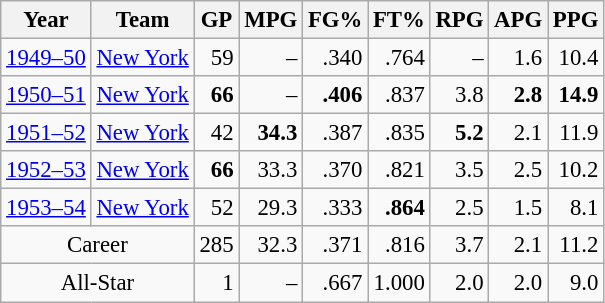<table class="wikitable sortable" style="font-size:95%; text-align:right;">
<tr>
<th>Year</th>
<th>Team</th>
<th>GP</th>
<th>MPG</th>
<th>FG%</th>
<th>FT%</th>
<th>RPG</th>
<th>APG</th>
<th>PPG</th>
</tr>
<tr>
<td style="text-align:left;"><a href='#'>1949–50</a></td>
<td style="text-align:left;"><a href='#'>New York</a></td>
<td>59</td>
<td>–</td>
<td>.340</td>
<td>.764</td>
<td>–</td>
<td>1.6</td>
<td>10.4</td>
</tr>
<tr>
<td style="text-align:left;"><a href='#'>1950–51</a></td>
<td style="text-align:left;"><a href='#'>New York</a></td>
<td><strong>66</strong></td>
<td>–</td>
<td><strong>.406</strong></td>
<td>.837</td>
<td>3.8</td>
<td><strong>2.8</strong></td>
<td><strong>14.9</strong></td>
</tr>
<tr>
<td style="text-align:left;"><a href='#'>1951–52</a></td>
<td style="text-align:left;"><a href='#'>New York</a></td>
<td>42</td>
<td><strong>34.3</strong></td>
<td>.387</td>
<td>.835</td>
<td><strong>5.2</strong></td>
<td>2.1</td>
<td>11.9</td>
</tr>
<tr>
<td style="text-align:left;"><a href='#'>1952–53</a></td>
<td style="text-align:left;"><a href='#'>New York</a></td>
<td><strong>66</strong></td>
<td>33.3</td>
<td>.370</td>
<td>.821</td>
<td>3.5</td>
<td>2.5</td>
<td>10.2</td>
</tr>
<tr>
<td style="text-align:left;"><a href='#'>1953–54</a></td>
<td style="text-align:left;"><a href='#'>New York</a></td>
<td>52</td>
<td>29.3</td>
<td>.333</td>
<td><strong>.864</strong></td>
<td>2.5</td>
<td>1.5</td>
<td>8.1</td>
</tr>
<tr class="sortbottom">
<td colspan="2" style="text-align:center;">Career</td>
<td>285</td>
<td>32.3</td>
<td>.371</td>
<td>.816</td>
<td>3.7</td>
<td>2.1</td>
<td>11.2</td>
</tr>
<tr class="sortbottom">
<td colspan="2" style="text-align:center;">All-Star</td>
<td>1</td>
<td>–</td>
<td>.667</td>
<td>1.000</td>
<td>2.0</td>
<td>2.0</td>
<td>9.0</td>
</tr>
</table>
